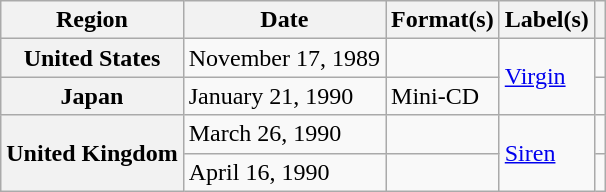<table class="wikitable plainrowheaders">
<tr>
<th scope="col">Region</th>
<th scope="col">Date</th>
<th scope="col">Format(s)</th>
<th scope="col">Label(s)</th>
<th scope="col"></th>
</tr>
<tr>
<th scope="row">United States</th>
<td>November 17, 1989</td>
<td></td>
<td rowspan="2"><a href='#'>Virgin</a></td>
<td></td>
</tr>
<tr>
<th scope="row">Japan</th>
<td>January 21, 1990</td>
<td>Mini-CD</td>
<td></td>
</tr>
<tr>
<th scope="row" rowspan="2">United Kingdom</th>
<td>March 26, 1990</td>
<td></td>
<td rowspan="2"><a href='#'>Siren</a></td>
<td></td>
</tr>
<tr>
<td>April 16, 1990</td>
<td></td>
<td></td>
</tr>
</table>
